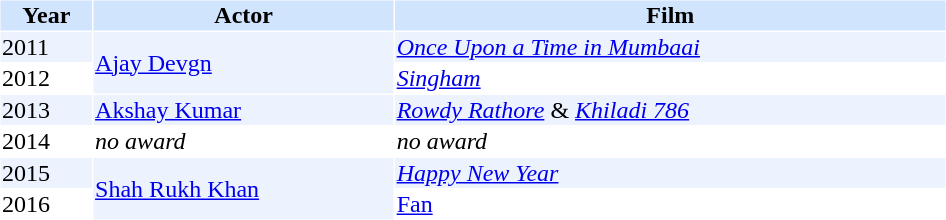<table cellspacing="1" cellpadding="1" border="0" width="50%">
<tr bgcolor="#d1e4fd">
<th>Year</th>
<th>Actor</th>
<th>Film</th>
</tr>
<tr bgcolor=#edf3fe>
<td>2011</td>
<td rowspan="2"><a href='#'>Ajay Devgn</a></td>
<td><em><a href='#'>Once Upon a Time in Mumbaai</a></em></td>
</tr>
<tr>
<td>2012</td>
<td><em><a href='#'>Singham</a></em></td>
</tr>
<tr bgcolor=#edf3fe>
<td>2013</td>
<td><a href='#'>Akshay Kumar</a></td>
<td><em><a href='#'>Rowdy Rathore</a></em> & <em><a href='#'>Khiladi 786</a></em></td>
</tr>
<tr>
<td>2014</td>
<td><em>no award</em></td>
<td><em>no award</em></td>
</tr>
<tr bgcolor=#edf3fe>
<td>2015</td>
<td rowspan="2"><a href='#'>Shah Rukh Khan</a></td>
<td><em><a href='#'>Happy New Year</a></em></td>
</tr>
<tr>
<td>2016</td>
<td><a href='#'>Fan</a></td>
</tr>
</table>
